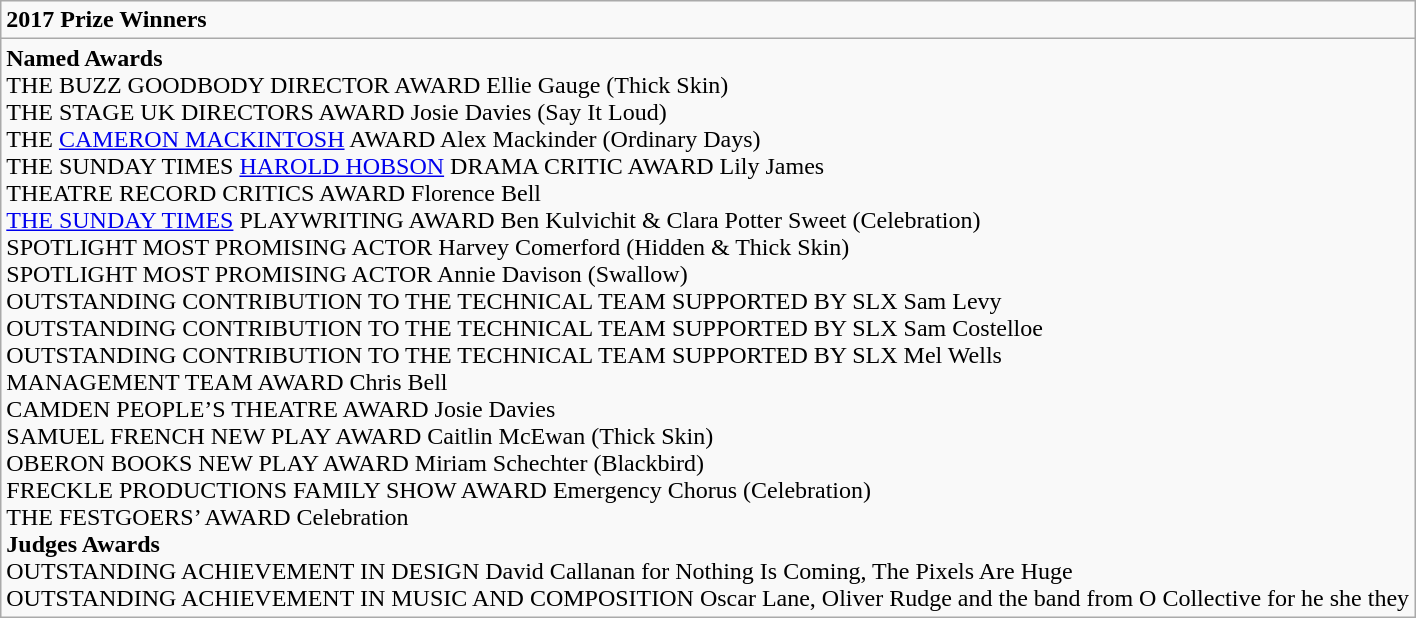<table role="presentation" class="wikitable mw-collapsible mw-collapsed">
<tr>
<td><strong>2017 Prize Winners</strong></td>
</tr>
<tr>
<td><strong>Named Awards</strong><br>THE BUZZ GOODBODY DIRECTOR AWARD Ellie Gauge (Thick Skin)<br>THE STAGE UK DIRECTORS AWARD Josie Davies (Say It Loud)<br>THE <a href='#'>CAMERON MACKINTOSH</a> AWARD Alex Mackinder (Ordinary Days)<br>THE SUNDAY TIMES <a href='#'>HAROLD HOBSON</a> DRAMA CRITIC AWARD Lily James<br>THEATRE RECORD CRITICS AWARD Florence Bell<br><a href='#'>THE SUNDAY TIMES</a> PLAYWRITING AWARD Ben Kulvichit & Clara Potter Sweet (Celebration)<br>SPOTLIGHT MOST PROMISING ACTOR Harvey Comerford (Hidden & Thick Skin)<br>SPOTLIGHT MOST PROMISING ACTOR Annie Davison (Swallow)<br>OUTSTANDING CONTRIBUTION TO THE TECHNICAL TEAM SUPPORTED BY SLX Sam Levy<br>OUTSTANDING CONTRIBUTION TO THE TECHNICAL TEAM SUPPORTED BY SLX Sam Costelloe<br>OUTSTANDING CONTRIBUTION TO THE TECHNICAL TEAM SUPPORTED BY SLX Mel Wells<br>MANAGEMENT TEAM AWARD Chris Bell<br>CAMDEN PEOPLE’S THEATRE AWARD Josie Davies<br>SAMUEL FRENCH NEW PLAY AWARD Caitlin McEwan (Thick Skin)<br>OBERON BOOKS NEW PLAY AWARD Miriam Schechter (Blackbird)<br>FRECKLE PRODUCTIONS FAMILY SHOW AWARD Emergency Chorus (Celebration)<br>THE FESTGOERS’ AWARD Celebration<br><strong>Judges Awards</strong><br>OUTSTANDING ACHIEVEMENT IN DESIGN David Callanan for Nothing Is Coming, The Pixels Are Huge<br>OUTSTANDING ACHIEVEMENT IN MUSIC AND COMPOSITION Oscar Lane, Oliver Rudge and the band from O Collective for he she they</td>
</tr>
</table>
